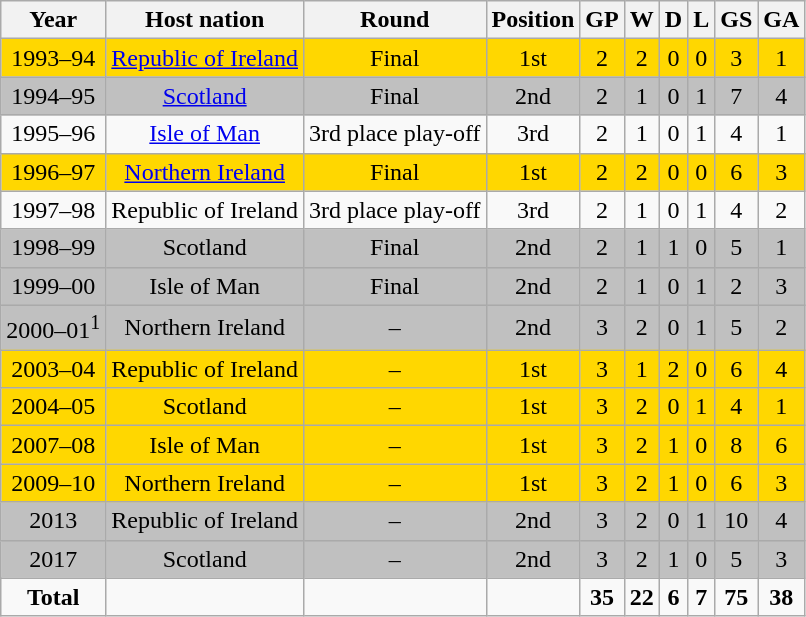<table class="wikitable" style="text-align: center;">
<tr>
<th>Year</th>
<th>Host nation</th>
<th>Round</th>
<th>Position</th>
<th>GP</th>
<th>W</th>
<th>D</th>
<th>L</th>
<th>GS</th>
<th>GA</th>
</tr>
<tr bgcolor=gold>
<td>1993–94</td>
<td><a href='#'>Republic of Ireland</a></td>
<td>Final</td>
<td>1st</td>
<td>2</td>
<td>2</td>
<td>0</td>
<td>0</td>
<td>3</td>
<td>1</td>
</tr>
<tr bgcolor=silver>
<td>1994–95</td>
<td><a href='#'>Scotland</a></td>
<td>Final</td>
<td>2nd</td>
<td>2</td>
<td>1</td>
<td>0</td>
<td>1</td>
<td>7</td>
<td>4</td>
</tr>
<tr>
<td>1995–96</td>
<td><a href='#'>Isle of Man</a></td>
<td>3rd place play-off</td>
<td>3rd</td>
<td>2</td>
<td>1</td>
<td>0</td>
<td>1</td>
<td>4</td>
<td>1</td>
</tr>
<tr bgcolor=gold>
<td>1996–97</td>
<td><a href='#'>Northern Ireland</a></td>
<td>Final</td>
<td>1st</td>
<td>2</td>
<td>2</td>
<td>0</td>
<td>0</td>
<td>6</td>
<td>3</td>
</tr>
<tr>
<td>1997–98</td>
<td>Republic of Ireland</td>
<td>3rd place play-off</td>
<td>3rd</td>
<td>2</td>
<td>1</td>
<td>0</td>
<td>1</td>
<td>4</td>
<td>2</td>
</tr>
<tr bgcolor=silver>
<td>1998–99</td>
<td>Scotland</td>
<td>Final</td>
<td>2nd</td>
<td>2</td>
<td>1</td>
<td>1</td>
<td>0</td>
<td>5</td>
<td>1</td>
</tr>
<tr bgcolor=silver>
<td>1999–00</td>
<td>Isle of Man</td>
<td>Final</td>
<td>2nd</td>
<td>2</td>
<td>1</td>
<td>0</td>
<td>1</td>
<td>2</td>
<td>3</td>
</tr>
<tr bgcolor=silver>
<td>2000–01<sup>1</sup></td>
<td>Northern Ireland</td>
<td>–</td>
<td>2nd</td>
<td>3</td>
<td>2</td>
<td>0</td>
<td>1</td>
<td>5</td>
<td>2</td>
</tr>
<tr bgcolor=gold>
<td>2003–04</td>
<td>Republic of Ireland</td>
<td>–</td>
<td>1st</td>
<td>3</td>
<td>1</td>
<td>2</td>
<td>0</td>
<td>6</td>
<td>4</td>
</tr>
<tr bgcolor=gold>
<td>2004–05</td>
<td>Scotland</td>
<td>–</td>
<td>1st</td>
<td>3</td>
<td>2</td>
<td>0</td>
<td>1</td>
<td>4</td>
<td>1</td>
</tr>
<tr bgcolor=gold>
<td>2007–08</td>
<td>Isle of Man</td>
<td>–</td>
<td>1st</td>
<td>3</td>
<td>2</td>
<td>1</td>
<td>0</td>
<td>8</td>
<td>6</td>
</tr>
<tr bgcolor=gold>
<td>2009–10</td>
<td>Northern Ireland</td>
<td>–</td>
<td>1st</td>
<td>3</td>
<td>2</td>
<td>1</td>
<td>0</td>
<td>6</td>
<td>3</td>
</tr>
<tr bgcolor=silver>
<td>2013</td>
<td>Republic of Ireland</td>
<td>–</td>
<td>2nd</td>
<td>3</td>
<td>2</td>
<td>0</td>
<td>1</td>
<td>10</td>
<td>4</td>
</tr>
<tr bgcolor=silver>
<td>2017</td>
<td>Scotland</td>
<td>–</td>
<td>2nd</td>
<td>3</td>
<td>2</td>
<td>1</td>
<td>0</td>
<td>5</td>
<td>3</td>
</tr>
<tr>
<td><strong>Total</strong></td>
<td></td>
<td></td>
<td></td>
<td><strong>35</strong></td>
<td><strong>22</strong></td>
<td><strong>6</strong></td>
<td><strong>7</strong></td>
<td><strong>75</strong></td>
<td><strong>38</strong></td>
</tr>
</table>
